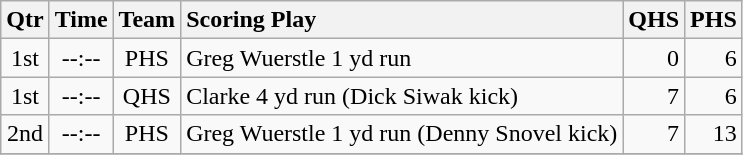<table class="wikitable">
<tr>
<th style="text-align: center;">Qtr</th>
<th style="text-align: center;">Time</th>
<th style="text-align: center;">Team</th>
<th style="text-align: left;">Scoring Play</th>
<th style="text-align: right;">QHS</th>
<th style="text-align: right;">PHS</th>
</tr>
<tr>
<td style="text-align: center;">1st</td>
<td style="text-align: center;">--:--</td>
<td style="text-align: center;">PHS</td>
<td style="text-align: left;">Greg Wuerstle 1 yd run</td>
<td style="text-align: right;">0</td>
<td style="text-align: right;">6</td>
</tr>
<tr>
<td style="text-align: center;">1st</td>
<td style="text-align: center;">--:--</td>
<td style="text-align: center;">QHS</td>
<td style="text-align: left;">Clarke 4 yd run (Dick Siwak kick)</td>
<td style="text-align: right;">7</td>
<td style="text-align: right;">6</td>
</tr>
<tr>
<td style="text-align: center;">2nd</td>
<td style="text-align: center;">--:--</td>
<td style="text-align: center;">PHS</td>
<td style="text-align: left;">Greg Wuerstle 1 yd run (Denny Snovel kick)</td>
<td style="text-align: right;">7</td>
<td style="text-align: right;">13</td>
</tr>
<tr>
</tr>
</table>
